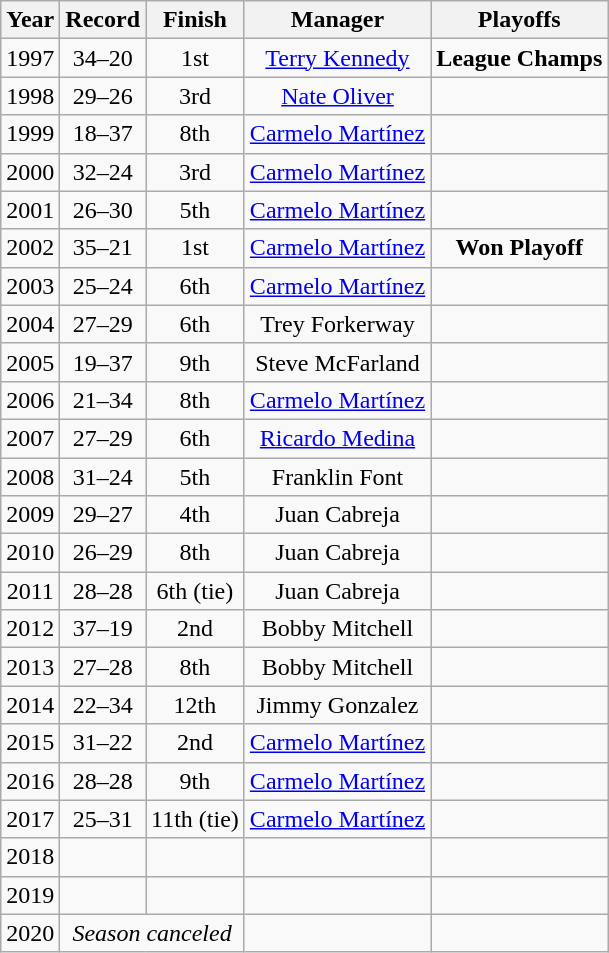<table class="wikitable" style="text-align:center;">
<tr>
<th>Year</th>
<th>Record</th>
<th>Finish</th>
<th>Manager</th>
<th>Playoffs</th>
</tr>
<tr>
<td>1997</td>
<td>34–20</td>
<td>1st</td>
<td><a href='#'>Terry Kennedy</a></td>
<td><strong>League Champs</strong></td>
</tr>
<tr>
<td>1998</td>
<td>29–26</td>
<td>3rd</td>
<td><a href='#'>Nate Oliver</a></td>
<td></td>
</tr>
<tr>
<td>1999</td>
<td>18–37</td>
<td>8th</td>
<td><a href='#'>Carmelo Martínez</a></td>
<td></td>
</tr>
<tr>
<td>2000</td>
<td>32–24</td>
<td>3rd</td>
<td><a href='#'>Carmelo Martínez</a></td>
<td></td>
</tr>
<tr>
<td>2001</td>
<td>26–30</td>
<td>5th</td>
<td><a href='#'>Carmelo Martínez</a></td>
<td></td>
</tr>
<tr>
<td>2002</td>
<td>35–21</td>
<td>1st</td>
<td><a href='#'>Carmelo Martínez</a></td>
<td><strong>Won Playoff</strong></td>
</tr>
<tr>
<td>2003</td>
<td>25–24</td>
<td>6th</td>
<td><a href='#'>Carmelo Martínez</a></td>
<td></td>
</tr>
<tr>
<td>2004</td>
<td>27–29</td>
<td>6th</td>
<td>Trey Forkerway</td>
<td></td>
</tr>
<tr>
<td>2005</td>
<td>19–37</td>
<td>9th</td>
<td>Steve McFarland</td>
<td></td>
</tr>
<tr>
<td>2006</td>
<td>21–34</td>
<td>8th</td>
<td><a href='#'>Carmelo Martínez</a></td>
<td></td>
</tr>
<tr>
<td>2007</td>
<td>27–29</td>
<td>6th</td>
<td><a href='#'>Ricardo Medina</a></td>
<td></td>
</tr>
<tr>
<td>2008</td>
<td>31–24</td>
<td>5th</td>
<td>Franklin Font</td>
<td></td>
</tr>
<tr>
<td>2009</td>
<td>29–27</td>
<td>4th</td>
<td>Juan Cabreja</td>
<td></td>
</tr>
<tr>
<td>2010</td>
<td>26–29</td>
<td>8th</td>
<td>Juan Cabreja</td>
<td></td>
</tr>
<tr>
<td>2011</td>
<td>28–28</td>
<td>6th (tie)</td>
<td>Juan Cabreja</td>
<td></td>
</tr>
<tr>
<td>2012</td>
<td>37–19</td>
<td>2nd</td>
<td>Bobby Mitchell</td>
<td></td>
</tr>
<tr>
<td>2013</td>
<td>27–28</td>
<td>8th</td>
<td>Bobby Mitchell</td>
<td></td>
</tr>
<tr>
<td>2014</td>
<td>22–34</td>
<td>12th</td>
<td>Jimmy Gonzalez</td>
<td></td>
</tr>
<tr>
<td>2015</td>
<td>31–22</td>
<td>2nd</td>
<td><a href='#'>Carmelo Martínez</a></td>
<td></td>
</tr>
<tr>
<td>2016</td>
<td>28–28</td>
<td>9th</td>
<td><a href='#'>Carmelo Martínez</a></td>
<td></td>
</tr>
<tr>
<td>2017</td>
<td>25–31</td>
<td>11th (tie)</td>
<td><a href='#'>Carmelo Martínez</a></td>
<td></td>
</tr>
<tr>
<td>2018</td>
<td></td>
<td></td>
<td></td>
<td></td>
</tr>
<tr>
<td>2019</td>
<td></td>
<td></td>
<td></td>
<td></td>
</tr>
<tr>
<td>2020</td>
<td colspan=2><em>Season canceled</em></td>
<td></td>
<td></td>
</tr>
</table>
